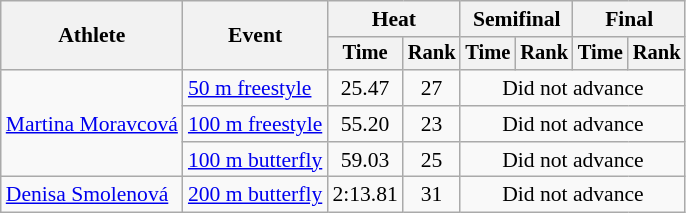<table class=wikitable style="font-size:90%">
<tr>
<th rowspan="2">Athlete</th>
<th rowspan="2">Event</th>
<th colspan="2">Heat</th>
<th colspan="2">Semifinal</th>
<th colspan="2">Final</th>
</tr>
<tr style="font-size:95%">
<th>Time</th>
<th>Rank</th>
<th>Time</th>
<th>Rank</th>
<th>Time</th>
<th>Rank</th>
</tr>
<tr align=center>
<td align=left rowspan=3><a href='#'>Martina Moravcová</a></td>
<td align=left><a href='#'>50 m freestyle</a></td>
<td>25.47</td>
<td>27</td>
<td colspan=4>Did not advance</td>
</tr>
<tr align=center>
<td align=left><a href='#'>100 m freestyle</a></td>
<td>55.20</td>
<td>23</td>
<td colspan=4>Did not advance</td>
</tr>
<tr align=center>
<td align=left><a href='#'>100 m butterfly</a></td>
<td>59.03</td>
<td>25</td>
<td colspan=4>Did not advance</td>
</tr>
<tr align=center>
<td align=left><a href='#'>Denisa Smolenová</a></td>
<td align=left><a href='#'>200 m butterfly</a></td>
<td>2:13.81</td>
<td>31</td>
<td colspan=4>Did not advance</td>
</tr>
</table>
